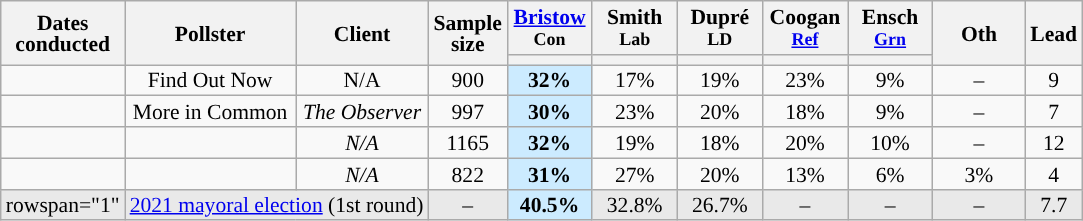<table class="wikitable sortable tpl-blanktable" style="text-align:center; line-height:14px; font-size:90%;">
<tr>
<th rowspan="2">Dates<br>conducted</th>
<th rowspan="2">Pollster</th>
<th rowspan="2">Client</th>
<th rowspan="2" data-sort-type="number">Sample<br>size</th>
<th class="unsortable" style="width:50px;"><a href='#'>Bristow</a> <br><small>Con</small></th>
<th class="unsortable" style="width:50px;">Smith <br><small>Lab</small></th>
<th class="unsortable" style="width:50px;">Dupré <br><small>LD</small></th>
<th class="unsortable" style="width:50px;">Coogan <br> <small><a href='#'>Ref</a></small></th>
<th class="unsortable" style="width:50px;">Ensch <br> <small><a href='#'>Grn</a></small></th>
<th rowspan="2" class="unsortable" style="width:55px;">Oth</th>
<th rowspan="2" data-sort-type="number">Lead</th>
</tr>
<tr>
<th data-sort-type="number" style="background:"></th>
<th data-sort-type="number" style="background:"></th>
<th data-sort-type="number" style="background:"></th>
<th data-sort-type="number" style="background:"></th>
<th data-sort-type="number" style="background:"></th>
</tr>
<tr>
<td></td>
<td>Find Out Now</td>
<td>N/A</td>
<td>900</td>
<td style="background:#CCEBFF; color: black;"><strong>32%</strong></td>
<td>17%</td>
<td>19%</td>
<td>23%</td>
<td>9%</td>
<td>–</td>
<td style="background:">9</td>
</tr>
<tr>
<td></td>
<td>More in Common</td>
<td><em>The Observer</em></td>
<td>997</td>
<td style="background:#CCEBFF; color: black;"><strong>30%</strong></td>
<td>23%</td>
<td>20%</td>
<td>18%</td>
<td>9%</td>
<td>–</td>
<td style="background:">7</td>
</tr>
<tr>
<td></td>
<td></td>
<td><em>N/A</em></td>
<td>1165</td>
<td style="background:#CCEBFF;"><strong>32%</strong></td>
<td>19%</td>
<td>18%</td>
<td>20%</td>
<td>10%</td>
<td>–</td>
<td style="background:">12</td>
</tr>
<tr>
<td></td>
<td></td>
<td><em>N/A</em></td>
<td>822</td>
<td style="background:#CCEBFF;"><strong>31%</strong></td>
<td>27%</td>
<td>20%</td>
<td>13%</td>
<td>6%</td>
<td>3%</td>
<td style="background:">4</td>
</tr>
<tr style="background:#E9E9E9;">
<td>rowspan="1" </td>
<td colspan="2" rowspan="1"><a href='#'>2021 mayoral election</a> (1st round)</td>
<td>–</td>
<td style="background:#CCEBFF;"><strong>40.5%</strong></td>
<td>32.8%</td>
<td>26.7%</td>
<td>–</td>
<td>–</td>
<td>–</td>
<td style="background:">7.7</td>
</tr>
</table>
